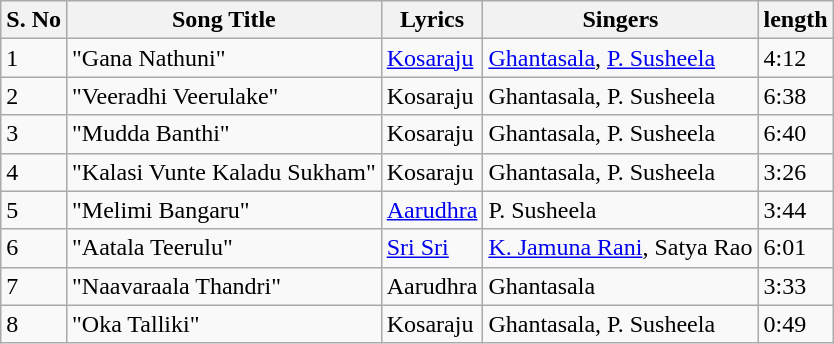<table class="wikitable">
<tr>
<th>S. No</th>
<th>Song Title</th>
<th>Lyrics</th>
<th>Singers</th>
<th>length</th>
</tr>
<tr>
<td>1</td>
<td>"Gana Nathuni"</td>
<td><a href='#'>Kosaraju</a></td>
<td><a href='#'>Ghantasala</a>, <a href='#'>P. Susheela</a></td>
<td>4:12</td>
</tr>
<tr>
<td>2</td>
<td>"Veeradhi Veerulake"</td>
<td>Kosaraju</td>
<td>Ghantasala, P. Susheela</td>
<td>6:38</td>
</tr>
<tr>
<td>3</td>
<td>"Mudda Banthi"</td>
<td>Kosaraju</td>
<td>Ghantasala, P. Susheela</td>
<td>6:40</td>
</tr>
<tr>
<td>4</td>
<td>"Kalasi Vunte Kaladu Sukham"</td>
<td>Kosaraju</td>
<td>Ghantasala, P. Susheela</td>
<td>3:26</td>
</tr>
<tr>
<td>5</td>
<td>"Melimi Bangaru"</td>
<td><a href='#'>Aarudhra</a></td>
<td>P. Susheela</td>
<td>3:44</td>
</tr>
<tr>
<td>6</td>
<td>"Aatala Teerulu"</td>
<td><a href='#'>Sri Sri</a></td>
<td><a href='#'>K. Jamuna Rani</a>, Satya Rao</td>
<td>6:01</td>
</tr>
<tr>
<td>7</td>
<td>"Naavaraala Thandri"</td>
<td>Aarudhra</td>
<td>Ghantasala</td>
<td>3:33</td>
</tr>
<tr>
<td>8</td>
<td>"Oka Talliki"</td>
<td>Kosaraju</td>
<td>Ghantasala, P. Susheela</td>
<td>0:49</td>
</tr>
</table>
